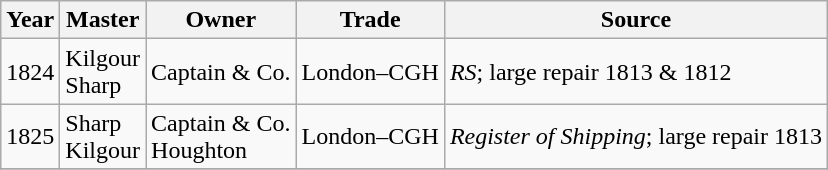<table class="sortable wikitable">
<tr>
<th>Year</th>
<th>Master</th>
<th>Owner</th>
<th>Trade</th>
<th>Source</th>
</tr>
<tr>
<td>1824</td>
<td>Kilgour<br>Sharp</td>
<td>Captain & Co.</td>
<td>London–CGH</td>
<td><em>RS</em>; large repair 1813 & 1812</td>
</tr>
<tr>
<td>1825</td>
<td>Sharp<br>Kilgour</td>
<td>Captain & Co.<br>Houghton</td>
<td>London–CGH</td>
<td><em>Register of Shipping</em>; large repair 1813</td>
</tr>
<tr>
</tr>
</table>
